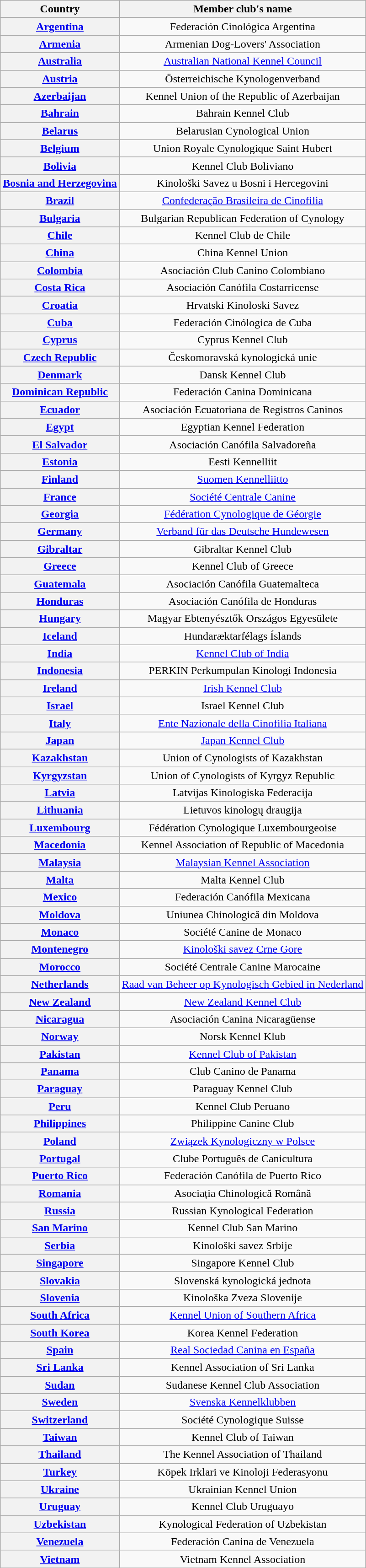<table class="wikitable plainrowheaders sortable">
<tr>
<th scope="col"><strong>Country</strong></th>
<th scope="col"><strong>Member club's name</strong></th>
</tr>
<tr style="text-align:center;">
<th scope="row"><a href='#'>Argentina</a></th>
<td>Federación Cinológica Argentina</td>
</tr>
<tr style="text-align:center;">
<th scope="row"><a href='#'>Armenia</a></th>
<td>Armenian Dog-Lovers' Association</td>
</tr>
<tr style="text-align:center;">
<th scope="row"><a href='#'>Australia</a></th>
<td><a href='#'>Australian National Kennel Council</a></td>
</tr>
<tr style="text-align:center;">
<th scope="row"><a href='#'>Austria</a></th>
<td>Österreichische Kynologenverband</td>
</tr>
<tr style="text-align:center;">
<th scope="row"><a href='#'>Azerbaijan</a></th>
<td>Kennel Union of the Republic of Azerbaijan</td>
</tr>
<tr style="text-align:center;">
<th scope="row"><a href='#'>Bahrain</a></th>
<td>Bahrain Kennel Club</td>
</tr>
<tr style="text-align:center;">
<th scope="row"><a href='#'>Belarus</a></th>
<td>Belarusian Cynological Union</td>
</tr>
<tr style="text-align:center;">
<th scope="row"><a href='#'>Belgium</a></th>
<td>Union Royale Cynologique Saint Hubert</td>
</tr>
<tr style="text-align:center;">
<th scope="row"><a href='#'>Bolivia</a></th>
<td>Kennel Club Boliviano</td>
</tr>
<tr style="text-align:center;">
<th scope="row"><a href='#'>Bosnia and Herzegovina</a></th>
<td>Kinološki Savez u Bosni i Hercegovini</td>
</tr>
<tr style="text-align:center;">
<th scope="row"><a href='#'>Brazil</a></th>
<td><a href='#'>Confederação Brasileira de Cinofilia</a></td>
</tr>
<tr style="text-align:center;">
<th scope="row"><a href='#'>Bulgaria</a></th>
<td>Bulgarian Republican Federation of Cynology</td>
</tr>
<tr style="text-align:center;">
<th scope="row"><a href='#'>Chile</a></th>
<td>Kennel Club de Chile</td>
</tr>
<tr style="text-align:center;">
<th scope="row"><a href='#'>China</a></th>
<td>China Kennel Union</td>
</tr>
<tr style="text-align:center;">
<th scope="row"><a href='#'>Colombia</a></th>
<td>Asociación Club Canino Colombiano</td>
</tr>
<tr style="text-align:center;">
<th scope="row"><a href='#'>Costa Rica</a></th>
<td>Asociación Canófila Costarricense</td>
</tr>
<tr style="text-align:center;">
<th scope="row"><a href='#'>Croatia</a></th>
<td>Hrvatski Kinoloski Savez</td>
</tr>
<tr style="text-align:center;">
<th scope="row"><a href='#'>Cuba</a></th>
<td>Federación Cinólogica de Cuba</td>
</tr>
<tr style="text-align:center;">
<th scope="row"><a href='#'>Cyprus</a></th>
<td>Cyprus Kennel Club</td>
</tr>
<tr style="text-align:center;">
<th scope="row"><a href='#'>Czech Republic</a></th>
<td>Českomoravská kynologická unie</td>
</tr>
<tr style="text-align:center;">
<th scope="row"><a href='#'>Denmark</a></th>
<td>Dansk Kennel Club</td>
</tr>
<tr style="text-align:center;">
<th scope="row"><a href='#'>Dominican Republic</a></th>
<td>Federación Canina Dominicana</td>
</tr>
<tr style="text-align:center;">
<th scope="row"><a href='#'>Ecuador</a></th>
<td>Asociación Ecuatoriana de Registros Caninos</td>
</tr>
<tr style="text-align:center;">
<th scope="row"><a href='#'>Egypt</a></th>
<td>Egyptian Kennel Federation</td>
</tr>
<tr style="text-align:center;">
<th scope="row"><a href='#'>El Salvador</a></th>
<td>Asociación Canófila Salvadoreña</td>
</tr>
<tr style="text-align:center;">
<th scope="row"><a href='#'>Estonia</a></th>
<td>Eesti Kennelliit</td>
</tr>
<tr style="text-align:center;">
<th scope="row"><a href='#'>Finland</a></th>
<td><a href='#'>Suomen Kennelliitto</a></td>
</tr>
<tr style="text-align:center;">
<th scope="row"><a href='#'>France</a></th>
<td><a href='#'>Société Centrale Canine</a></td>
</tr>
<tr style="text-align:center;">
<th scope="row"><a href='#'>Georgia</a></th>
<td><a href='#'>Fédération Cynologique de Géorgie</a></td>
</tr>
<tr style="text-align:center;">
<th scope="row"><a href='#'>Germany</a></th>
<td><a href='#'>Verband für das Deutsche Hundewesen</a></td>
</tr>
<tr style="text-align:center;">
<th scope="row"><a href='#'>Gibraltar</a></th>
<td>Gibraltar Kennel Club</td>
</tr>
<tr style="text-align:center;">
<th scope="row"><a href='#'>Greece</a></th>
<td>Kennel Club of Greece</td>
</tr>
<tr style="text-align:center;">
<th scope="row"><a href='#'>Guatemala</a></th>
<td>Asociación Canófila Guatemalteca</td>
</tr>
<tr style="text-align:center;">
<th scope="row"><a href='#'>Honduras</a></th>
<td>Asociación Canófila de Honduras</td>
</tr>
<tr style="text-align:center;">
<th scope="row"><a href='#'>Hungary</a></th>
<td>Magyar Ebtenyésztők Országos Egyesülete</td>
</tr>
<tr style="text-align:center;">
<th scope="row"><a href='#'>Iceland</a></th>
<td>Hundaræktarfélags Íslands</td>
</tr>
<tr style="text-align:center;">
<th scope="row"><a href='#'>India</a></th>
<td><a href='#'>Kennel Club of India</a></td>
</tr>
<tr style="text-align:center;">
<th scope="row"><a href='#'>Indonesia</a></th>
<td>PERKIN Perkumpulan Kinologi Indonesia</td>
</tr>
<tr style="text-align:center;">
<th scope="row"><a href='#'>Ireland</a></th>
<td><a href='#'>Irish Kennel Club</a></td>
</tr>
<tr style="text-align:center;">
<th scope="row"><a href='#'>Israel</a></th>
<td>Israel Kennel Club</td>
</tr>
<tr style="text-align:center;">
<th scope="row"><a href='#'>Italy</a></th>
<td><a href='#'>Ente Nazionale della Cinofilia Italiana</a></td>
</tr>
<tr style="text-align:center;">
<th scope="row"><a href='#'>Japan</a></th>
<td><a href='#'>Japan Kennel Club</a></td>
</tr>
<tr style="text-align:center;">
<th scope="row"><a href='#'>Kazakhstan</a></th>
<td>Union of Cynologists of Kazakhstan</td>
</tr>
<tr style="text-align:center;">
<th scope="row"><a href='#'>Kyrgyzstan</a></th>
<td>Union of Cynologists of Kyrgyz Republic</td>
</tr>
<tr style="text-align:center;">
<th scope="row"><a href='#'>Latvia</a></th>
<td>Latvijas Kinologiska Federacija</td>
</tr>
<tr style="text-align:center;">
<th scope="row"><a href='#'>Lithuania</a></th>
<td>Lietuvos kinologų draugija</td>
</tr>
<tr style="text-align:center;">
<th scope="row"><a href='#'>Luxembourg</a></th>
<td>Fédération Cynologique Luxembourgeoise</td>
</tr>
<tr style="text-align:center;">
<th scope="row"><a href='#'>Macedonia</a></th>
<td>Kennel Association of Republic of Macedonia</td>
</tr>
<tr style="text-align:center;">
<th scope="row"><a href='#'>Malaysia</a></th>
<td><a href='#'>Malaysian Kennel Association</a></td>
</tr>
<tr style="text-align:center;">
<th scope="row"><a href='#'>Malta</a></th>
<td>Malta Kennel Club</td>
</tr>
<tr style="text-align:center;">
<th scope="row"><a href='#'>Mexico</a></th>
<td>Federación Canófila Mexicana</td>
</tr>
<tr style="text-align:center;">
<th scope="row"><a href='#'>Moldova</a></th>
<td>Uniunea Chinologică din Moldova</td>
</tr>
<tr style="text-align:center;">
<th scope="row"><a href='#'>Monaco</a></th>
<td>Société Canine de Monaco</td>
</tr>
<tr style="text-align:center;">
<th scope="row"><a href='#'>Montenegro</a></th>
<td><a href='#'>Kinološki savez Crne Gore</a></td>
</tr>
<tr style="text-align:center;">
<th scope="row"><a href='#'>Morocco</a></th>
<td>Société Centrale Canine Marocaine</td>
</tr>
<tr style="text-align:center;">
<th scope="row"><a href='#'>Netherlands</a></th>
<td><a href='#'>Raad van Beheer op Kynologisch Gebied in Nederland</a></td>
</tr>
<tr style="text-align:center;">
<th scope="row"><a href='#'>New Zealand</a></th>
<td><a href='#'>New Zealand Kennel Club</a></td>
</tr>
<tr style="text-align:center;">
<th scope="row"><a href='#'>Nicaragua</a></th>
<td>Asociación Canina Nicaragüense</td>
</tr>
<tr style="text-align:center;">
<th scope="row"><a href='#'>Norway</a></th>
<td>Norsk Kennel Klub</td>
</tr>
<tr style="text-align:center;">
<th scope="row"><a href='#'>Pakistan</a></th>
<td><a href='#'>Kennel Club of Pakistan</a></td>
</tr>
<tr style="text-align:center;">
<th scope="row"><a href='#'>Panama</a></th>
<td>Club Canino de Panama</td>
</tr>
<tr style="text-align:center;">
<th scope="row"><a href='#'>Paraguay</a></th>
<td>Paraguay Kennel Club</td>
</tr>
<tr style="text-align:center;">
<th scope="row"><a href='#'>Peru</a></th>
<td>Kennel Club Peruano</td>
</tr>
<tr style="text-align:center;">
<th scope="row"><a href='#'>Philippines</a></th>
<td>Philippine Canine Club</td>
</tr>
<tr style="text-align:center;">
<th scope="row"><a href='#'>Poland</a></th>
<td><a href='#'>Związek Kynologiczny w Polsce</a></td>
</tr>
<tr style="text-align:center;">
<th scope="row"><a href='#'>Portugal</a></th>
<td>Clube Português de Canicultura</td>
</tr>
<tr style="text-align:center;">
<th scope="row"><a href='#'>Puerto Rico</a></th>
<td>Federación Canófila de Puerto Rico</td>
</tr>
<tr style="text-align:center;">
<th scope="row"><a href='#'>Romania</a></th>
<td>Asociația Chinologică Română</td>
</tr>
<tr style="text-align:center;">
<th scope="row"><a href='#'>Russia</a></th>
<td>Russian Kynological Federation</td>
</tr>
<tr style="text-align:center;">
<th scope="row"><a href='#'>San Marino</a></th>
<td>Kennel Club San Marino</td>
</tr>
<tr style="text-align:center;">
<th scope="row"><a href='#'>Serbia</a></th>
<td>Kinološki savez Srbije</td>
</tr>
<tr style="text-align:center;">
<th scope="row"><a href='#'>Singapore</a></th>
<td>Singapore Kennel Club</td>
</tr>
<tr style="text-align:center;">
<th scope="row"><a href='#'>Slovakia</a></th>
<td>Slovenská kynologická jednota</td>
</tr>
<tr style="text-align:center;">
<th scope="row"><a href='#'>Slovenia</a></th>
<td>Kinološka Zveza Slovenije</td>
</tr>
<tr style="text-align:center;">
<th scope="row"><a href='#'>South Africa</a></th>
<td><a href='#'>Kennel Union of Southern Africa</a></td>
</tr>
<tr style="text-align:center;">
<th scope="row"><a href='#'>South Korea</a></th>
<td>Korea Kennel Federation</td>
</tr>
<tr style="text-align:center;">
<th scope="row"><a href='#'>Spain</a></th>
<td><a href='#'>Real Sociedad Canina en España</a></td>
</tr>
<tr style="text-align:center;">
<th scope="row"><a href='#'>Sri Lanka</a></th>
<td>Kennel Association of Sri Lanka</td>
</tr>
<tr style="text-align:center;">
<th scope="row"><a href='#'>Sudan</a></th>
<td>Sudanese Kennel Club Association</td>
</tr>
<tr style="text-align:center;">
<th scope="row"><a href='#'>Sweden</a></th>
<td><a href='#'>Svenska Kennelklubben</a></td>
</tr>
<tr style="text-align:center;">
<th scope="row"><a href='#'>Switzerland</a></th>
<td>Société Cynologique Suisse</td>
</tr>
<tr style="text-align:center;">
<th scope="row"><a href='#'>Taiwan</a></th>
<td>Kennel Club of Taiwan</td>
</tr>
<tr style="text-align:center;">
<th scope="row"><a href='#'>Thailand</a></th>
<td>The Kennel Association of Thailand</td>
</tr>
<tr style="text-align:center;">
<th scope="row"><a href='#'>Turkey</a></th>
<td>Köpek Irklari ve Kinoloji Federasyonu</td>
</tr>
<tr style="text-align:center;">
<th scope="row"><a href='#'>Ukraine</a></th>
<td>Ukrainian Kennel Union</td>
</tr>
<tr style="text-align:center;">
<th scope="row"><a href='#'>Uruguay</a></th>
<td>Kennel Club Uruguayo</td>
</tr>
<tr style="text-align:center;">
<th scope="row"><a href='#'>Uzbekistan</a></th>
<td>Kynological Federation of Uzbekistan</td>
</tr>
<tr style="text-align:center;">
<th scope="row"><a href='#'>Venezuela</a></th>
<td>Federación Canina de Venezuela</td>
</tr>
<tr style="text-align:center;">
<th scope="row"><a href='#'>Vietnam</a></th>
<td>Vietnam Kennel Association</td>
</tr>
</table>
